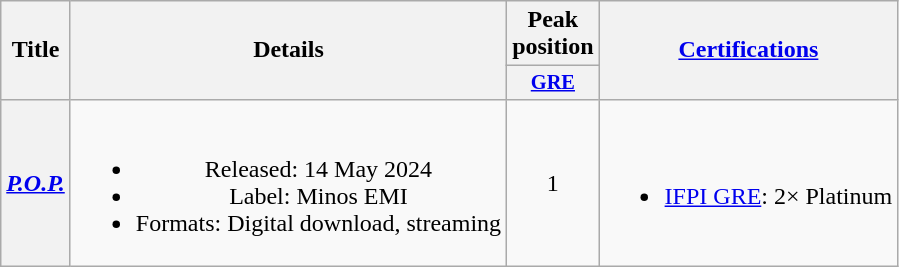<table class="wikitable plainrowheaders" style="text-align:center">
<tr>
<th scope="col" rowspan="2">Title</th>
<th scope="col" rowspan="2">Details</th>
<th scope="col" colspan="1">Peak position</th>
<th scope="col" rowspan="2"><a href='#'>Certifications</a></th>
</tr>
<tr>
<th scope="col" style="width:3em;font-size:85%;"><a href='#'>GRE</a><br></th>
</tr>
<tr>
<th scope="row"><em><a href='#'>P.O.P.</a></em></th>
<td><br><ul><li>Released: 14 May 2024</li><li>Label: Minos EMI</li><li>Formats: Digital download, streaming</li></ul></td>
<td>1</td>
<td><br><ul><li><a href='#'>IFPI GRE</a>: 2× Platinum</li></ul></td>
</tr>
</table>
